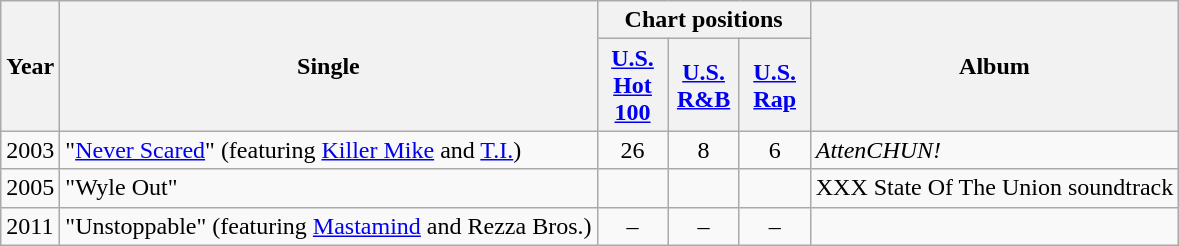<table class="wikitable">
<tr>
<th rowspan="2">Year</th>
<th rowspan="2">Single</th>
<th colspan="3">Chart positions</th>
<th rowspan="2">Album</th>
</tr>
<tr>
<th style="width:40px;"><a href='#'>U.S. Hot 100</a></th>
<th style="width:40px;"><a href='#'>U.S. R&B</a></th>
<th style="width:40px;"><a href='#'>U.S. Rap</a></th>
</tr>
<tr>
<td>2003</td>
<td style="text-align:left;">"<a href='#'>Never Scared</a>" (featuring <a href='#'>Killer Mike</a> and <a href='#'>T.I.</a>)</td>
<td style="text-align:center;">26</td>
<td style="text-align:center;">8</td>
<td style="text-align:center;">6</td>
<td><em>AttenCHUN!</em></td>
</tr>
<tr>
<td>2005</td>
<td>"Wyle Out"</td>
<td></td>
<td></td>
<td></td>
<td>XXX State Of The Union soundtrack</td>
</tr>
<tr>
<td>2011</td>
<td style="text-align:left;">"Unstoppable" (featuring <a href='#'>Mastamind</a> and Rezza Bros.)</td>
<td style="text-align:center;">–</td>
<td style="text-align:center;">–</td>
<td style="text-align:center;">–</td>
</tr>
</table>
